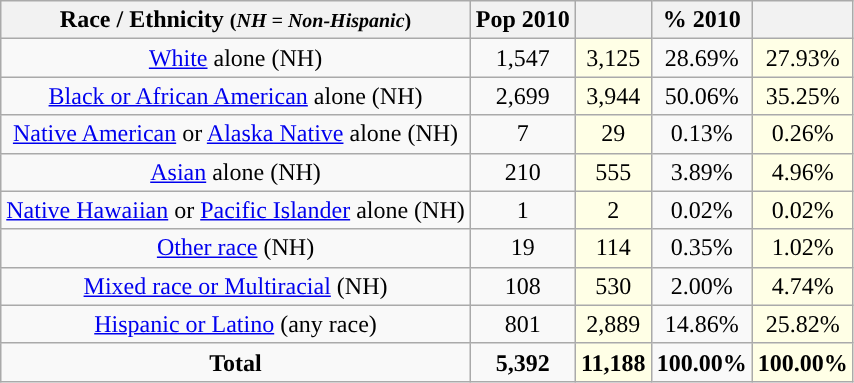<table class="wikitable" style="text-align:center;">
<tr>
<th>Race / Ethnicity <small>(<em>NH = Non-Hispanic</em>)</small></th>
<th>Pop 2010</th>
<th></th>
<th>% 2010</th>
<th></th>
</tr>
<tr>
<td><a href='#'>White</a> alone (NH)</td>
<td>1,547</td>
<td style='background: #ffffe6;'>3,125</td>
<td>28.69%</td>
<td style='background: #ffffe6;'>27.93%</td>
</tr>
<tr>
<td><a href='#'>Black or African American</a> alone (NH)</td>
<td>2,699</td>
<td style='background: #ffffe6;'>3,944</td>
<td>50.06%</td>
<td style='background: #ffffe6;'>35.25%</td>
</tr>
<tr>
<td><a href='#'>Native American</a> or <a href='#'>Alaska Native</a> alone (NH)</td>
<td>7</td>
<td style='background: #ffffe6;'>29</td>
<td>0.13%</td>
<td style='background: #ffffe6;'>0.26%</td>
</tr>
<tr>
<td><a href='#'>Asian</a> alone (NH)</td>
<td>210</td>
<td style='background: #ffffe6;'>555</td>
<td>3.89%</td>
<td style='background: #ffffe6;'>4.96%</td>
</tr>
<tr>
<td><a href='#'>Native Hawaiian</a> or <a href='#'>Pacific Islander</a> alone (NH)</td>
<td>1</td>
<td style='background: #ffffe6;'>2</td>
<td>0.02%</td>
<td style='background: #ffffe6;'>0.02%</td>
</tr>
<tr>
<td><a href='#'>Other race</a> (NH)</td>
<td>19</td>
<td style='background: #ffffe6;'>114</td>
<td>0.35%</td>
<td style='background: #ffffe6;'>1.02%</td>
</tr>
<tr>
<td><a href='#'>Mixed race or Multiracial</a> (NH)</td>
<td>108</td>
<td style='background: #ffffe6;'>530</td>
<td>2.00%</td>
<td style='background: #ffffe6;'>4.74%</td>
</tr>
<tr>
<td><a href='#'>Hispanic or Latino</a> (any race)</td>
<td>801</td>
<td style='background: #ffffe6;'>2,889</td>
<td>14.86%</td>
<td style='background: #ffffe6;'>25.82%</td>
</tr>
<tr>
<td><strong>Total</strong></td>
<td><strong>5,392</strong></td>
<td style='background: #ffffe6;'><strong>11,188</strong></td>
<td><strong>100.00%</strong></td>
<td style='background: #ffffe6;'><strong>100.00%</strong></td>
</tr>
</table>
